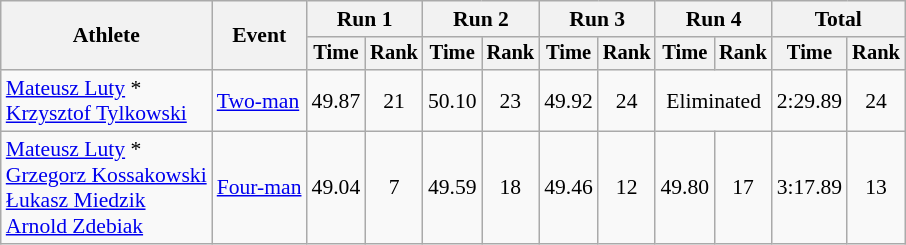<table class="wikitable" style="font-size:90%">
<tr>
<th rowspan="2">Athlete</th>
<th rowspan="2">Event</th>
<th colspan="2">Run 1</th>
<th colspan="2">Run 2</th>
<th colspan="2">Run 3</th>
<th colspan="2">Run 4</th>
<th colspan="2">Total</th>
</tr>
<tr style="font-size:95%">
<th>Time</th>
<th>Rank</th>
<th>Time</th>
<th>Rank</th>
<th>Time</th>
<th>Rank</th>
<th>Time</th>
<th>Rank</th>
<th>Time</th>
<th>Rank</th>
</tr>
<tr align=center>
<td align=left><a href='#'>Mateusz Luty</a> *<br><a href='#'>Krzysztof Tylkowski</a></td>
<td align=left><a href='#'>Two-man</a></td>
<td>49.87</td>
<td>21</td>
<td>50.10</td>
<td>23</td>
<td>49.92</td>
<td>24</td>
<td colspan=2>Eliminated</td>
<td>2:29.89</td>
<td>24</td>
</tr>
<tr align=center>
<td align=left><a href='#'>Mateusz Luty</a> *<br><a href='#'>Grzegorz Kossakowski</a><br><a href='#'>Łukasz Miedzik</a><br><a href='#'>Arnold Zdebiak</a></td>
<td align=left><a href='#'>Four-man</a></td>
<td>49.04</td>
<td>7</td>
<td>49.59</td>
<td>18</td>
<td>49.46</td>
<td>12</td>
<td>49.80</td>
<td>17</td>
<td>3:17.89</td>
<td>13</td>
</tr>
</table>
